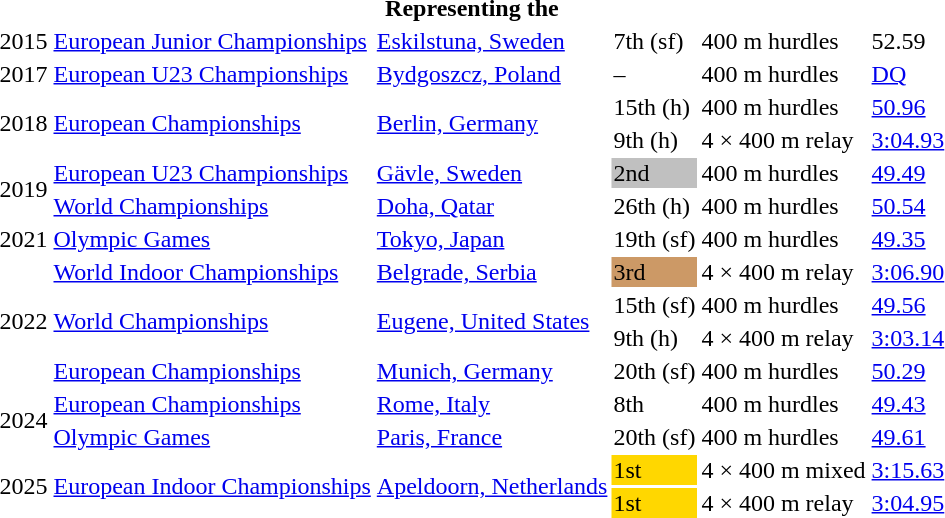<table>
<tr>
<th colspan="6">Representing the </th>
</tr>
<tr>
<td>2015</td>
<td><a href='#'>European Junior Championships</a></td>
<td><a href='#'>Eskilstuna, Sweden</a></td>
<td>7th (sf)</td>
<td>400 m hurdles</td>
<td>52.59</td>
</tr>
<tr>
<td>2017</td>
<td><a href='#'>European U23 Championships</a></td>
<td><a href='#'>Bydgoszcz, Poland</a></td>
<td>–</td>
<td>400 m hurdles</td>
<td><a href='#'>DQ</a></td>
</tr>
<tr>
<td rowspan=2>2018</td>
<td rowspan=2><a href='#'>European Championships</a></td>
<td rowspan=2><a href='#'>Berlin, Germany</a></td>
<td>15th (h)</td>
<td>400 m hurdles</td>
<td><a href='#'>50.96</a></td>
</tr>
<tr>
<td>9th (h)</td>
<td>4 × 400 m relay</td>
<td><a href='#'>3:04.93</a></td>
</tr>
<tr>
<td rowspan=2>2019</td>
<td><a href='#'>European U23 Championships</a></td>
<td><a href='#'>Gävle, Sweden</a></td>
<td bgcolor=silver>2nd</td>
<td>400 m hurdles</td>
<td><a href='#'>49.49</a></td>
</tr>
<tr>
<td><a href='#'>World Championships</a></td>
<td><a href='#'>Doha, Qatar</a></td>
<td>26th (h)</td>
<td>400 m hurdles</td>
<td><a href='#'>50.54</a></td>
</tr>
<tr>
<td>2021</td>
<td><a href='#'>Olympic Games</a></td>
<td><a href='#'>Tokyo, Japan</a></td>
<td>19th (sf)</td>
<td>400 m hurdles</td>
<td><a href='#'>49.35</a></td>
</tr>
<tr>
<td rowspan=4>2022</td>
<td><a href='#'>World Indoor Championships</a></td>
<td><a href='#'>Belgrade, Serbia</a></td>
<td bgcolor=cc9966>3rd</td>
<td>4 × 400 m relay</td>
<td><a href='#'>3:06.90</a></td>
</tr>
<tr>
<td rowspan=2><a href='#'>World Championships</a></td>
<td rowspan=2><a href='#'>Eugene, United States</a></td>
<td>15th (sf)</td>
<td>400 m hurdles</td>
<td><a href='#'>49.56</a></td>
</tr>
<tr>
<td>9th (h)</td>
<td>4 × 400 m relay</td>
<td><a href='#'>3:03.14</a></td>
</tr>
<tr>
<td><a href='#'>European Championships</a></td>
<td><a href='#'>Munich, Germany</a></td>
<td>20th (sf)</td>
<td>400 m hurdles</td>
<td><a href='#'>50.29</a></td>
</tr>
<tr>
<td rowspan=2>2024</td>
<td><a href='#'>European Championships</a></td>
<td><a href='#'>Rome, Italy</a></td>
<td>8th</td>
<td>400 m hurdles</td>
<td><a href='#'>49.43</a></td>
</tr>
<tr>
<td><a href='#'>Olympic Games</a></td>
<td><a href='#'>Paris, France</a></td>
<td>20th (sf)</td>
<td>400 m hurdles</td>
<td><a href='#'>49.61</a></td>
</tr>
<tr>
<td rowspan=2>2025</td>
<td rowspan=2><a href='#'>European Indoor Championships</a></td>
<td rowspan=2><a href='#'>Apeldoorn, Netherlands</a></td>
<td bgcolor=gold>1st</td>
<td>4 × 400 m mixed</td>
<td><a href='#'>3:15.63</a></td>
</tr>
<tr>
<td bgcolor=gold>1st</td>
<td>4 × 400 m relay</td>
<td><a href='#'>3:04.95</a></td>
</tr>
</table>
